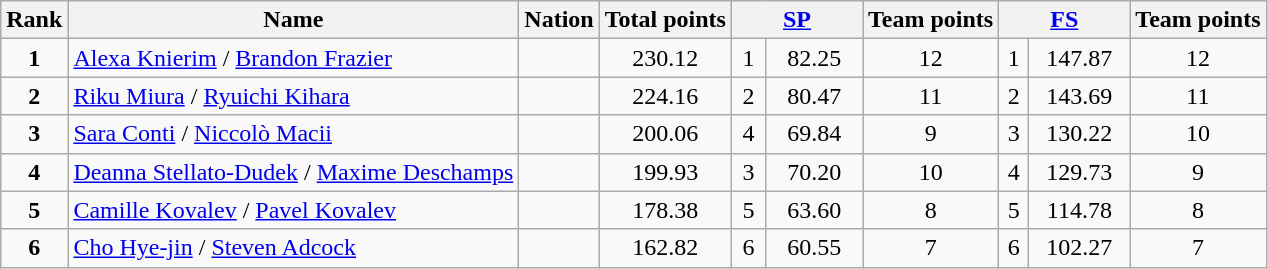<table class="wikitable sortable">
<tr>
<th>Rank</th>
<th>Name</th>
<th>Nation</th>
<th>Total points</th>
<th colspan="2" width="80px"><a href='#'>SP</a></th>
<th>Team points</th>
<th colspan="2" width="80px"><a href='#'>FS</a></th>
<th>Team points</th>
</tr>
<tr>
<td style="text-align: center;"><strong>1</strong></td>
<td><a href='#'>Alexa Knierim</a> / <a href='#'>Brandon Frazier</a></td>
<td></td>
<td style="text-align: center;">230.12</td>
<td style="text-align: center;">1</td>
<td style="text-align: center;">82.25</td>
<td style="text-align: center;">12</td>
<td style="text-align: center;">1</td>
<td style="text-align: center;">147.87</td>
<td style="text-align: center;">12</td>
</tr>
<tr>
<td style="text-align: center;"><strong>2</strong></td>
<td><a href='#'>Riku Miura</a> / <a href='#'>Ryuichi Kihara</a></td>
<td></td>
<td style="text-align: center;">224.16</td>
<td style="text-align: center;">2</td>
<td style="text-align: center;">80.47</td>
<td style="text-align: center;">11</td>
<td style="text-align: center;">2</td>
<td style="text-align: center;">143.69</td>
<td style="text-align: center;">11</td>
</tr>
<tr>
<td style="text-align: center;"><strong>3</strong></td>
<td><a href='#'>Sara Conti</a> / <a href='#'>Niccolò Macii</a></td>
<td></td>
<td style="text-align: center;">200.06</td>
<td style="text-align: center;">4</td>
<td style="text-align: center;">69.84</td>
<td style="text-align: center;">9</td>
<td style="text-align: center;">3</td>
<td style="text-align: center;">130.22</td>
<td style="text-align: center;">10</td>
</tr>
<tr>
<td style="text-align: center;"><strong>4</strong></td>
<td><a href='#'>Deanna Stellato-Dudek</a> / <a href='#'>Maxime Deschamps</a></td>
<td></td>
<td style="text-align: center;">199.93</td>
<td style="text-align: center;">3</td>
<td style="text-align: center;">70.20</td>
<td style="text-align: center;">10</td>
<td style="text-align: center;">4</td>
<td style="text-align: center;">129.73</td>
<td style="text-align: center;">9</td>
</tr>
<tr>
<td style="text-align: center;"><strong>5</strong></td>
<td><a href='#'>Camille Kovalev</a> / <a href='#'>Pavel Kovalev</a></td>
<td></td>
<td style="text-align: center;">178.38</td>
<td style="text-align: center;">5</td>
<td style="text-align: center;">63.60</td>
<td style="text-align: center;">8</td>
<td style="text-align: center;">5</td>
<td style="text-align: center;">114.78</td>
<td style="text-align: center;">8</td>
</tr>
<tr>
<td style="text-align: center;"><strong>6</strong></td>
<td><a href='#'>Cho Hye-jin</a> / <a href='#'>Steven Adcock</a></td>
<td></td>
<td style="text-align: center;">162.82</td>
<td style="text-align: center;">6</td>
<td style="text-align: center;">60.55</td>
<td style="text-align: center;">7</td>
<td style="text-align: center;">6</td>
<td style="text-align: center;">102.27</td>
<td style="text-align: center;">7</td>
</tr>
</table>
